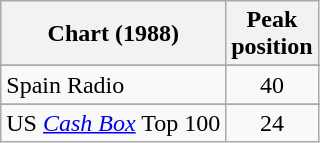<table class="wikitable plainrowheaders sortable">
<tr>
<th scope="col">Chart (1988)</th>
<th scope="col">Peak<br>position</th>
</tr>
<tr>
</tr>
<tr>
</tr>
<tr>
<td>Spain Radio</td>
<td style="text-align:center;">40</td>
</tr>
<tr>
</tr>
<tr>
</tr>
<tr>
<td>US <em><a href='#'>Cash Box</a></em> Top 100</td>
<td style="text-align:center;">24</td>
</tr>
</table>
